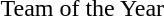<table>
<tr>
<td style="text-align:center;"><br>











Team of the Year</td>
</tr>
</table>
